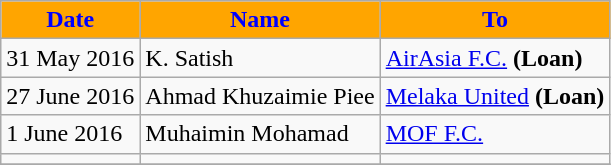<table class="wikitable sortable">
<tr>
<th style="background:Orange; color:Blue;">Date</th>
<th style="background:Orange; color:Blue;">Name</th>
<th style="background:Orange; color:Blue;">To</th>
</tr>
<tr>
<td>31 May 2016</td>
<td> K. Satish</td>
<td> <a href='#'>AirAsia F.C.</a> <strong>(Loan)</strong></td>
</tr>
<tr>
<td>27 June 2016</td>
<td> Ahmad Khuzaimie Piee</td>
<td> <a href='#'>Melaka United</a> <strong>(Loan)</strong></td>
</tr>
<tr>
<td>1 June 2016</td>
<td> Muhaimin Mohamad</td>
<td> <a href='#'>MOF F.C.</a></td>
</tr>
<tr>
<td></td>
<td></td>
<td></td>
</tr>
<tr>
</tr>
</table>
